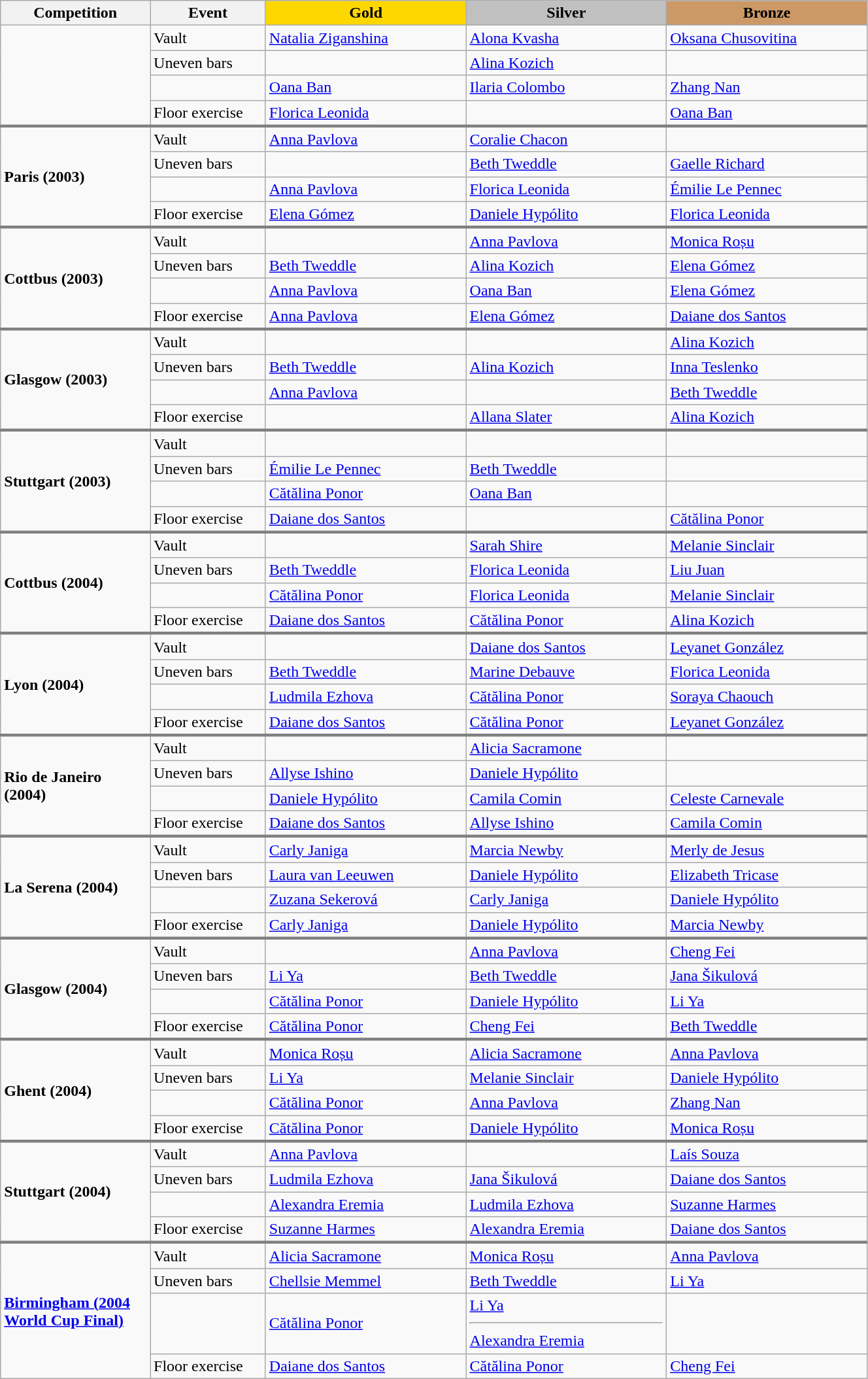<table class="wikitable" style="width:70%;">
<tr>
<th style="text-align:center; width:5%;">Competition</th>
<th style="text-align:center; width:5%;">Event</th>
<td style="text-align:center; width:10%; background:gold;"><strong>Gold</strong></td>
<td style="text-align:center; width:10%; background:silver;"><strong>Silver</strong></td>
<td style="text-align:center; width:10%; background:#c96;"><strong>Bronze</strong></td>
</tr>
<tr>
<td rowspan="4"></td>
<td>Vault</td>
<td> <a href='#'>Natalia Ziganshina</a></td>
<td> <a href='#'>Alona Kvasha</a></td>
<td> <a href='#'>Oksana Chusovitina</a></td>
</tr>
<tr>
<td>Uneven bars</td>
<td></td>
<td> <a href='#'>Alina Kozich</a></td>
<td></td>
</tr>
<tr>
<td></td>
<td> <a href='#'>Oana Ban</a></td>
<td> <a href='#'>Ilaria Colombo</a></td>
<td> <a href='#'>Zhang Nan</a></td>
</tr>
<tr>
<td>Floor exercise</td>
<td> <a href='#'>Florica Leonida</a></td>
<td></td>
<td> <a href='#'>Oana Ban</a></td>
</tr>
<tr style="border-top: 3px solid grey;">
<td rowspan="4"><strong>Paris (2003)</strong> </td>
<td>Vault</td>
<td> <a href='#'>Anna Pavlova</a></td>
<td> <a href='#'>Coralie Chacon</a></td>
<td></td>
</tr>
<tr>
<td>Uneven bars</td>
<td></td>
<td> <a href='#'>Beth Tweddle</a></td>
<td> <a href='#'>Gaelle Richard</a></td>
</tr>
<tr>
<td></td>
<td> <a href='#'>Anna Pavlova</a></td>
<td> <a href='#'>Florica Leonida</a></td>
<td> <a href='#'>Émilie Le Pennec</a></td>
</tr>
<tr>
<td>Floor exercise</td>
<td> <a href='#'>Elena Gómez</a></td>
<td> <a href='#'>Daniele Hypólito</a></td>
<td> <a href='#'>Florica Leonida</a></td>
</tr>
<tr style="border-top: 3px solid grey;">
<td rowspan="4"><strong>Cottbus (2003)</strong> </td>
<td>Vault</td>
<td></td>
<td> <a href='#'>Anna Pavlova</a></td>
<td> <a href='#'>Monica Roșu</a></td>
</tr>
<tr>
<td>Uneven bars</td>
<td> <a href='#'>Beth Tweddle</a></td>
<td> <a href='#'>Alina Kozich</a></td>
<td> <a href='#'>Elena Gómez</a></td>
</tr>
<tr>
<td></td>
<td> <a href='#'>Anna Pavlova</a></td>
<td> <a href='#'>Oana Ban</a></td>
<td> <a href='#'>Elena Gómez</a></td>
</tr>
<tr>
<td>Floor exercise</td>
<td> <a href='#'>Anna Pavlova</a></td>
<td> <a href='#'>Elena Gómez</a></td>
<td> <a href='#'>Daiane dos Santos</a></td>
</tr>
<tr style="border-top: 3px solid grey;">
<td rowspan="4"><strong>Glasgow (2003)</strong> </td>
<td>Vault</td>
<td></td>
<td></td>
<td> <a href='#'>Alina Kozich</a></td>
</tr>
<tr>
<td>Uneven bars</td>
<td> <a href='#'>Beth Tweddle</a></td>
<td> <a href='#'>Alina Kozich</a></td>
<td> <a href='#'>Inna Teslenko</a></td>
</tr>
<tr>
<td></td>
<td> <a href='#'>Anna Pavlova</a></td>
<td></td>
<td> <a href='#'>Beth Tweddle</a></td>
</tr>
<tr>
<td>Floor exercise</td>
<td></td>
<td> <a href='#'>Allana Slater</a></td>
<td> <a href='#'>Alina Kozich</a></td>
</tr>
<tr style="border-top: 3px solid grey;">
<td rowspan="4"><strong>Stuttgart (2003)</strong> </td>
<td>Vault</td>
<td></td>
<td></td>
<td></td>
</tr>
<tr>
<td>Uneven bars</td>
<td> <a href='#'>Émilie Le Pennec</a></td>
<td> <a href='#'>Beth Tweddle</a></td>
<td></td>
</tr>
<tr>
<td></td>
<td> <a href='#'>Cătălina Ponor</a></td>
<td> <a href='#'>Oana Ban</a></td>
<td></td>
</tr>
<tr>
<td>Floor exercise</td>
<td> <a href='#'>Daiane dos Santos</a></td>
<td></td>
<td> <a href='#'>Cătălina Ponor</a></td>
</tr>
<tr style="border-top: 3px solid grey;">
<td rowspan="4"><strong>Cottbus (2004)</strong> </td>
<td>Vault</td>
<td></td>
<td> <a href='#'>Sarah Shire</a></td>
<td> <a href='#'>Melanie Sinclair</a></td>
</tr>
<tr>
<td>Uneven bars</td>
<td> <a href='#'>Beth Tweddle</a></td>
<td> <a href='#'>Florica Leonida</a></td>
<td> <a href='#'>Liu Juan</a></td>
</tr>
<tr>
<td></td>
<td> <a href='#'>Cătălina Ponor</a></td>
<td> <a href='#'>Florica Leonida</a></td>
<td> <a href='#'>Melanie Sinclair</a></td>
</tr>
<tr>
<td>Floor exercise</td>
<td> <a href='#'>Daiane dos Santos</a></td>
<td> <a href='#'>Cătălina Ponor</a></td>
<td> <a href='#'>Alina Kozich</a></td>
</tr>
<tr style="border-top: 3px solid grey;">
<td rowspan="4"><strong>Lyon (2004)</strong> </td>
<td>Vault</td>
<td></td>
<td> <a href='#'>Daiane dos Santos</a></td>
<td> <a href='#'>Leyanet González</a></td>
</tr>
<tr>
<td>Uneven bars</td>
<td> <a href='#'>Beth Tweddle</a></td>
<td> <a href='#'>Marine Debauve</a></td>
<td> <a href='#'>Florica Leonida</a></td>
</tr>
<tr>
<td></td>
<td> <a href='#'>Ludmila Ezhova</a></td>
<td> <a href='#'>Cătălina Ponor</a></td>
<td> <a href='#'>Soraya Chaouch</a></td>
</tr>
<tr>
<td>Floor exercise</td>
<td> <a href='#'>Daiane dos Santos</a></td>
<td> <a href='#'>Cătălina Ponor</a></td>
<td> <a href='#'>Leyanet González</a></td>
</tr>
<tr style="border-top: 3px solid grey;">
<td rowspan="4"><strong>Rio de Janeiro (2004)</strong> </td>
<td>Vault</td>
<td></td>
<td> <a href='#'>Alicia Sacramone</a></td>
<td></td>
</tr>
<tr>
<td>Uneven bars</td>
<td> <a href='#'>Allyse Ishino</a></td>
<td> <a href='#'>Daniele Hypólito</a></td>
<td></td>
</tr>
<tr>
<td></td>
<td> <a href='#'>Daniele Hypólito</a></td>
<td> <a href='#'>Camila Comin</a></td>
<td> <a href='#'>Celeste Carnevale</a></td>
</tr>
<tr>
<td>Floor exercise</td>
<td> <a href='#'>Daiane dos Santos</a></td>
<td> <a href='#'>Allyse Ishino</a></td>
<td> <a href='#'>Camila Comin</a></td>
</tr>
<tr style="border-top: 3px solid grey;">
<td rowspan="4"><strong>La Serena (2004)</strong> </td>
<td>Vault</td>
<td> <a href='#'>Carly Janiga</a></td>
<td> <a href='#'>Marcia Newby</a></td>
<td> <a href='#'>Merly de Jesus</a></td>
</tr>
<tr>
<td>Uneven bars</td>
<td> <a href='#'>Laura van Leeuwen</a></td>
<td> <a href='#'>Daniele Hypólito</a></td>
<td> <a href='#'>Elizabeth Tricase</a></td>
</tr>
<tr>
<td></td>
<td> <a href='#'>Zuzana Sekerová</a></td>
<td> <a href='#'>Carly Janiga</a></td>
<td> <a href='#'>Daniele Hypólito</a></td>
</tr>
<tr>
<td>Floor exercise</td>
<td> <a href='#'>Carly Janiga</a></td>
<td> <a href='#'>Daniele Hypólito</a></td>
<td> <a href='#'>Marcia Newby</a></td>
</tr>
<tr style="border-top: 3px solid grey;">
<td rowspan="4"><strong>Glasgow (2004)</strong> </td>
<td>Vault</td>
<td></td>
<td> <a href='#'>Anna Pavlova</a></td>
<td> <a href='#'>Cheng Fei</a></td>
</tr>
<tr>
<td>Uneven bars</td>
<td> <a href='#'>Li Ya</a></td>
<td> <a href='#'>Beth Tweddle</a></td>
<td> <a href='#'>Jana Šikulová</a></td>
</tr>
<tr>
<td></td>
<td> <a href='#'>Cătălina Ponor</a></td>
<td> <a href='#'>Daniele Hypólito</a></td>
<td> <a href='#'>Li Ya</a></td>
</tr>
<tr>
<td>Floor exercise</td>
<td> <a href='#'>Cătălina Ponor</a></td>
<td> <a href='#'>Cheng Fei</a></td>
<td> <a href='#'>Beth Tweddle</a></td>
</tr>
<tr style="border-top: 3px solid grey;">
<td rowspan="4"><strong>Ghent (2004)</strong> </td>
<td>Vault</td>
<td> <a href='#'>Monica Roșu</a></td>
<td> <a href='#'>Alicia Sacramone</a></td>
<td> <a href='#'>Anna Pavlova</a></td>
</tr>
<tr>
<td>Uneven bars</td>
<td> <a href='#'>Li Ya</a></td>
<td> <a href='#'>Melanie Sinclair</a></td>
<td> <a href='#'>Daniele Hypólito</a></td>
</tr>
<tr>
<td></td>
<td> <a href='#'>Cătălina Ponor</a></td>
<td> <a href='#'>Anna Pavlova</a></td>
<td> <a href='#'>Zhang Nan</a></td>
</tr>
<tr>
<td>Floor exercise</td>
<td> <a href='#'>Cătălina Ponor</a></td>
<td> <a href='#'>Daniele Hypólito</a></td>
<td> <a href='#'>Monica Roșu</a></td>
</tr>
<tr style="border-top: 3px solid grey;">
<td rowspan="4"><strong>Stuttgart (2004)</strong> </td>
<td>Vault</td>
<td> <a href='#'>Anna Pavlova</a></td>
<td></td>
<td> <a href='#'>Laís Souza</a></td>
</tr>
<tr>
<td>Uneven bars</td>
<td> <a href='#'>Ludmila Ezhova</a></td>
<td> <a href='#'>Jana Šikulová</a></td>
<td> <a href='#'>Daiane dos Santos</a></td>
</tr>
<tr>
<td></td>
<td> <a href='#'>Alexandra Eremia</a></td>
<td> <a href='#'>Ludmila Ezhova</a></td>
<td> <a href='#'>Suzanne Harmes</a></td>
</tr>
<tr>
<td>Floor exercise</td>
<td> <a href='#'>Suzanne Harmes</a></td>
<td> <a href='#'>Alexandra Eremia</a></td>
<td> <a href='#'>Daiane dos Santos</a></td>
</tr>
<tr style="border-top: 3px solid grey;">
<td rowspan="4"><strong><a href='#'>Birmingham (2004 World Cup Final)</a></strong> </td>
<td>Vault</td>
<td> <a href='#'>Alicia Sacramone</a></td>
<td> <a href='#'>Monica Roșu</a></td>
<td> <a href='#'>Anna Pavlova</a></td>
</tr>
<tr>
<td>Uneven bars</td>
<td> <a href='#'>Chellsie Memmel</a></td>
<td> <a href='#'>Beth Tweddle</a></td>
<td> <a href='#'>Li Ya</a></td>
</tr>
<tr>
<td></td>
<td> <a href='#'>Cătălina Ponor</a></td>
<td> <a href='#'>Li Ya</a><hr> <a href='#'>Alexandra Eremia</a></td>
<td></td>
</tr>
<tr>
<td>Floor exercise</td>
<td> <a href='#'>Daiane dos Santos</a></td>
<td> <a href='#'>Cătălina Ponor</a></td>
<td> <a href='#'>Cheng Fei</a></td>
</tr>
</table>
